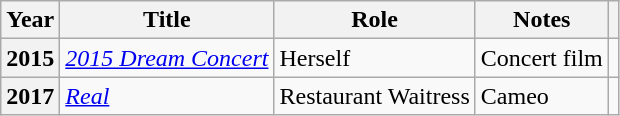<table class="wikitable plainrowheaders">
<tr>
<th scope="col">Year</th>
<th scope="col">Title</th>
<th scope="col">Role</th>
<th scope="col">Notes</th>
<th scope="col" class="unsortable"></th>
</tr>
<tr>
<th scope="row">2015</th>
<td><em><a href='#'>2015 Dream Concert</a></em></td>
<td>Herself</td>
<td>Concert film</td>
<td style="text-align:center"></td>
</tr>
<tr>
<th scope="row">2017</th>
<td><em><a href='#'>Real</a></em></td>
<td>Restaurant Waitress</td>
<td>Cameo</td>
<td style="text-align:center"></td>
</tr>
</table>
